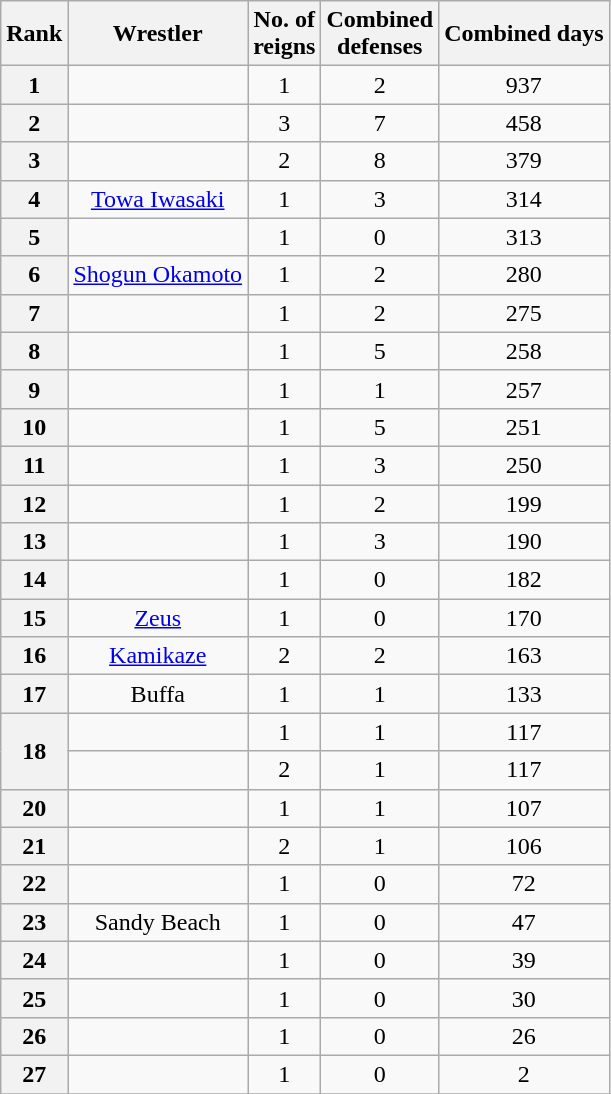<table class="wikitable sortable" style="text-align: center;">
<tr>
<th>Rank</th>
<th>Wrestler</th>
<th data-sort-type="number">No. of<br>reigns</th>
<th data-sort-type="number">Combined<br>defenses</th>
<th data-sort-type="number">Combined days</th>
</tr>
<tr>
<th>1</th>
<td></td>
<td>1</td>
<td>2</td>
<td>937</td>
</tr>
<tr>
<th>2</th>
<td></td>
<td>3</td>
<td>7</td>
<td>458</td>
</tr>
<tr>
<th>3</th>
<td></td>
<td>2</td>
<td>8</td>
<td>379</td>
</tr>
<tr>
<th>4</th>
<td><a href='#'>Towa Iwasaki</a></td>
<td>1</td>
<td>3</td>
<td>314</td>
</tr>
<tr>
<th>5</th>
<td></td>
<td>1</td>
<td>0</td>
<td>313</td>
</tr>
<tr>
<th>6</th>
<td><a href='#'>Shogun Okamoto</a></td>
<td>1</td>
<td>2</td>
<td>280</td>
</tr>
<tr>
<th>7</th>
<td></td>
<td>1</td>
<td>2</td>
<td>275</td>
</tr>
<tr>
<th>8</th>
<td></td>
<td>1</td>
<td>5</td>
<td>258</td>
</tr>
<tr>
<th>9</th>
<td></td>
<td>1</td>
<td>1</td>
<td>257</td>
</tr>
<tr>
<th>10</th>
<td></td>
<td>1</td>
<td>5</td>
<td>251</td>
</tr>
<tr>
<th>11</th>
<td></td>
<td>1</td>
<td>3</td>
<td>250</td>
</tr>
<tr>
<th>12</th>
<td></td>
<td>1</td>
<td>2</td>
<td>199</td>
</tr>
<tr>
<th>13</th>
<td></td>
<td>1</td>
<td>3</td>
<td>190</td>
</tr>
<tr>
<th>14</th>
<td></td>
<td>1</td>
<td>0</td>
<td>182</td>
</tr>
<tr>
<th>15</th>
<td><a href='#'>Zeus</a></td>
<td>1</td>
<td>0</td>
<td>170</td>
</tr>
<tr>
<th>16</th>
<td><a href='#'>Kamikaze</a></td>
<td>2</td>
<td>2</td>
<td>163</td>
</tr>
<tr>
<th>17</th>
<td>Buffa</td>
<td>1</td>
<td>1</td>
<td>133</td>
</tr>
<tr>
<th rowspan=2>18</th>
<td></td>
<td>1</td>
<td>1</td>
<td>117</td>
</tr>
<tr>
<td></td>
<td>2</td>
<td>1</td>
<td>117</td>
</tr>
<tr>
<th>20</th>
<td></td>
<td>1</td>
<td>1</td>
<td>107</td>
</tr>
<tr>
<th>21</th>
<td></td>
<td>2</td>
<td>1</td>
<td>106</td>
</tr>
<tr>
<th>22</th>
<td></td>
<td>1</td>
<td>0</td>
<td>72</td>
</tr>
<tr>
<th>23</th>
<td>Sandy Beach</td>
<td>1</td>
<td>0</td>
<td>47</td>
</tr>
<tr>
<th>24</th>
<td></td>
<td>1</td>
<td>0</td>
<td>39</td>
</tr>
<tr>
<th>25</th>
<td></td>
<td>1</td>
<td>0</td>
<td>30</td>
</tr>
<tr>
<th>26</th>
<td></td>
<td>1</td>
<td>0</td>
<td>26</td>
</tr>
<tr>
<th>27</th>
<td></td>
<td>1</td>
<td>0</td>
<td>2</td>
</tr>
<tr>
</tr>
</table>
